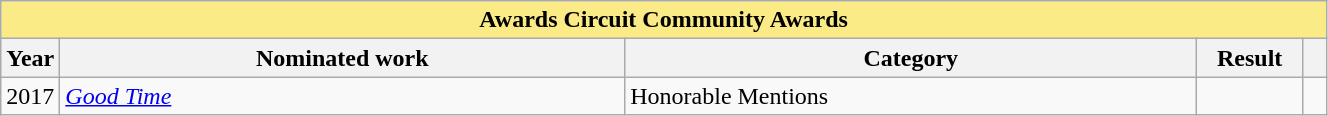<table width="70%" class="wikitable sortable">
<tr>
<th colspan="5" style="background:#FAEB86;" align="center">Awards Circuit Community Awards</th>
</tr>
<tr>
<th scope="col" style="width:1em;">Year</th>
<th scope="col" style="width:39em;">Nominated work</th>
<th scope="col" style="width:40em;">Category</th>
<th scope="col" style="width:5em;">Result</th>
<th scope="col" style="width:1em;" class="unsortable"></th>
</tr>
<tr>
<td>2017</td>
<td><em><a href='#'>Good Time</a></em></td>
<td>Honorable Mentions</td>
<td></td>
<td></td>
</tr>
</table>
